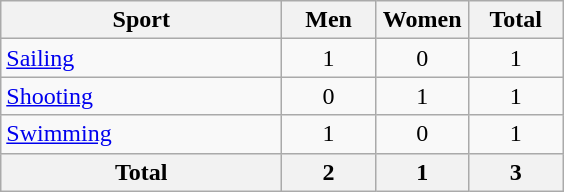<table class="wikitable sortable" style="text-align:center;">
<tr>
<th width=180>Sport</th>
<th width=55>Men</th>
<th width=55>Women</th>
<th width=55>Total</th>
</tr>
<tr>
<td align=left><a href='#'>Sailing</a></td>
<td>1</td>
<td>0</td>
<td>1</td>
</tr>
<tr>
<td align=left><a href='#'>Shooting</a></td>
<td>0</td>
<td>1</td>
<td>1</td>
</tr>
<tr>
<td align=left><a href='#'>Swimming</a></td>
<td>1</td>
<td>0</td>
<td>1</td>
</tr>
<tr>
<th>Total</th>
<th>2</th>
<th>1</th>
<th>3</th>
</tr>
</table>
